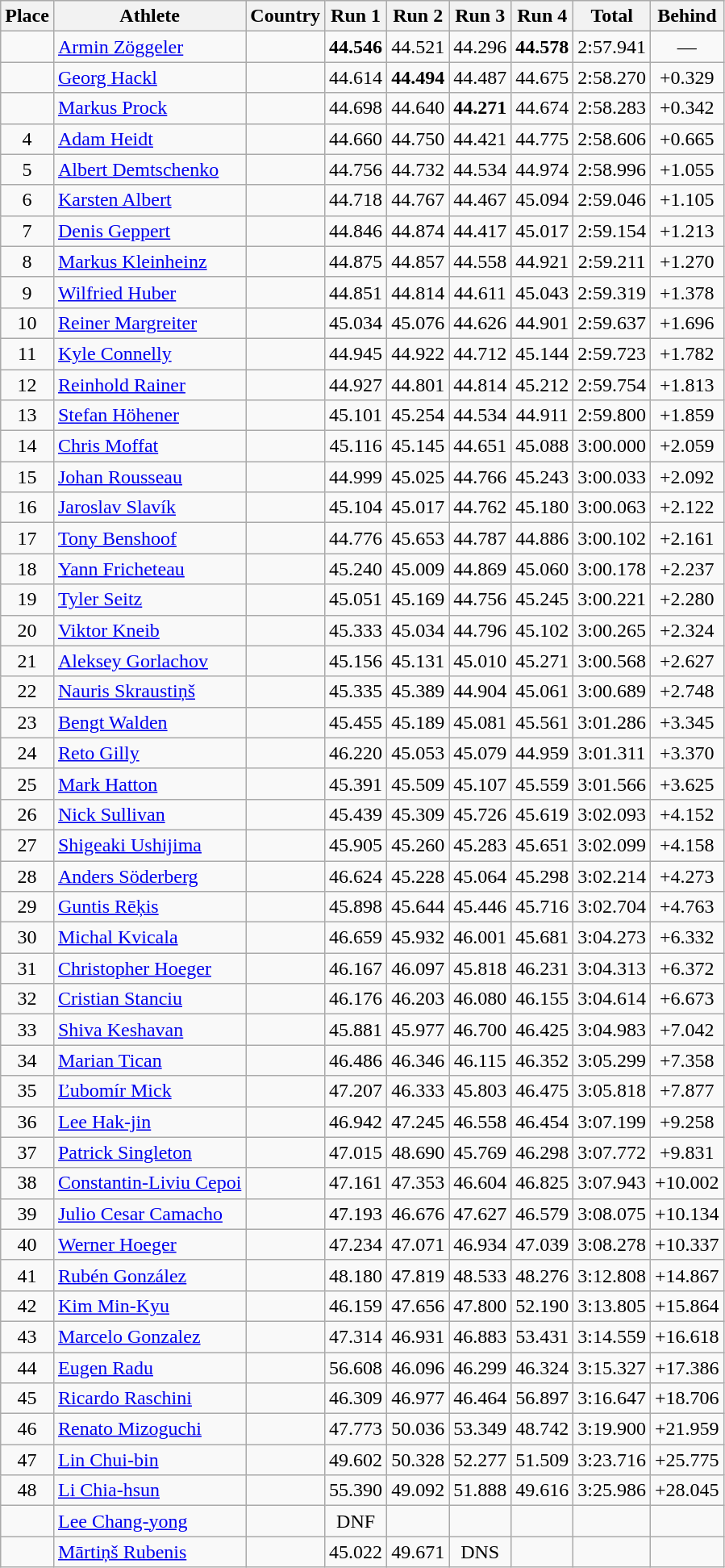<table class="wikitable sortable" style="text-align:center">
<tr bgcolor=efefef>
<th>Place</th>
<th>Athlete</th>
<th>Country</th>
<th>Run 1</th>
<th>Run 2</th>
<th>Run 3</th>
<th>Run 4</th>
<th>Total</th>
<th>Behind</th>
</tr>
<tr>
<td> </td>
<td align=left><a href='#'>Armin Zöggeler</a></td>
<td align=left></td>
<td><strong>44.546</strong></td>
<td>44.521</td>
<td>44.296</td>
<td><strong>44.578</strong></td>
<td>2:57.941</td>
<td>—</td>
</tr>
<tr>
<td> </td>
<td align=left><a href='#'>Georg Hackl</a></td>
<td align=left></td>
<td>44.614</td>
<td><strong>44.494</strong></td>
<td>44.487</td>
<td>44.675</td>
<td>2:58.270</td>
<td>+0.329</td>
</tr>
<tr>
<td> </td>
<td align=left><a href='#'>Markus Prock</a></td>
<td align=left></td>
<td>44.698</td>
<td>44.640</td>
<td><strong>44.271</strong></td>
<td>44.674</td>
<td>2:58.283</td>
<td>+0.342</td>
</tr>
<tr>
<td>4</td>
<td align=left><a href='#'>Adam Heidt</a></td>
<td align=left></td>
<td>44.660</td>
<td>44.750</td>
<td>44.421</td>
<td>44.775</td>
<td>2:58.606</td>
<td>+0.665</td>
</tr>
<tr>
<td>5</td>
<td align=left><a href='#'>Albert Demtschenko</a></td>
<td align=left></td>
<td>44.756</td>
<td>44.732</td>
<td>44.534</td>
<td>44.974</td>
<td>2:58.996</td>
<td>+1.055</td>
</tr>
<tr>
<td>6</td>
<td align=left><a href='#'>Karsten Albert</a></td>
<td align=left></td>
<td>44.718</td>
<td>44.767</td>
<td>44.467</td>
<td>45.094</td>
<td>2:59.046</td>
<td>+1.105</td>
</tr>
<tr>
<td>7</td>
<td align=left><a href='#'>Denis Geppert</a></td>
<td align=left></td>
<td>44.846</td>
<td>44.874</td>
<td>44.417</td>
<td>45.017</td>
<td>2:59.154</td>
<td>+1.213</td>
</tr>
<tr>
<td>8</td>
<td align=left><a href='#'>Markus Kleinheinz</a></td>
<td align=left></td>
<td>44.875</td>
<td>44.857</td>
<td>44.558</td>
<td>44.921</td>
<td>2:59.211</td>
<td>+1.270</td>
</tr>
<tr>
<td>9</td>
<td align=left><a href='#'>Wilfried Huber</a></td>
<td align=left></td>
<td>44.851</td>
<td>44.814</td>
<td>44.611</td>
<td>45.043</td>
<td>2:59.319</td>
<td>+1.378</td>
</tr>
<tr>
<td>10</td>
<td align=left><a href='#'>Reiner Margreiter</a></td>
<td align=left></td>
<td>45.034</td>
<td>45.076</td>
<td>44.626</td>
<td>44.901</td>
<td>2:59.637</td>
<td>+1.696</td>
</tr>
<tr>
<td>11</td>
<td align=left><a href='#'>Kyle Connelly</a></td>
<td align=left></td>
<td>44.945</td>
<td>44.922</td>
<td>44.712</td>
<td>45.144</td>
<td>2:59.723</td>
<td>+1.782</td>
</tr>
<tr>
<td>12</td>
<td align=left><a href='#'>Reinhold Rainer</a></td>
<td align=left></td>
<td>44.927</td>
<td>44.801</td>
<td>44.814</td>
<td>45.212</td>
<td>2:59.754</td>
<td>+1.813</td>
</tr>
<tr>
<td>13</td>
<td align=left><a href='#'>Stefan Höhener</a></td>
<td align=left></td>
<td>45.101</td>
<td>45.254</td>
<td>44.534</td>
<td>44.911</td>
<td>2:59.800</td>
<td>+1.859</td>
</tr>
<tr>
<td>14</td>
<td align=left><a href='#'>Chris Moffat</a></td>
<td align=left></td>
<td>45.116</td>
<td>45.145</td>
<td>44.651</td>
<td>45.088</td>
<td>3:00.000</td>
<td>+2.059</td>
</tr>
<tr>
<td>15</td>
<td align=left><a href='#'>Johan Rousseau</a></td>
<td align=left></td>
<td>44.999</td>
<td>45.025</td>
<td>44.766</td>
<td>45.243</td>
<td>3:00.033</td>
<td>+2.092</td>
</tr>
<tr>
<td>16</td>
<td align=left><a href='#'>Jaroslav Slavík</a></td>
<td align=left></td>
<td>45.104</td>
<td>45.017</td>
<td>44.762</td>
<td>45.180</td>
<td>3:00.063</td>
<td>+2.122</td>
</tr>
<tr>
<td>17</td>
<td align=left><a href='#'>Tony Benshoof</a></td>
<td align=left></td>
<td>44.776</td>
<td>45.653</td>
<td>44.787</td>
<td>44.886</td>
<td>3:00.102</td>
<td>+2.161</td>
</tr>
<tr>
<td>18</td>
<td align=left><a href='#'>Yann Fricheteau</a></td>
<td align=left></td>
<td>45.240</td>
<td>45.009</td>
<td>44.869</td>
<td>45.060</td>
<td>3:00.178</td>
<td>+2.237</td>
</tr>
<tr>
<td>19</td>
<td align=left><a href='#'>Tyler Seitz</a></td>
<td align=left></td>
<td>45.051</td>
<td>45.169</td>
<td>44.756</td>
<td>45.245</td>
<td>3:00.221</td>
<td>+2.280</td>
</tr>
<tr>
<td>20</td>
<td align=left><a href='#'>Viktor Kneib</a></td>
<td align=left></td>
<td>45.333</td>
<td>45.034</td>
<td>44.796</td>
<td>45.102</td>
<td>3:00.265</td>
<td>+2.324</td>
</tr>
<tr>
<td>21</td>
<td align=left><a href='#'>Aleksey Gorlachov</a></td>
<td align=left></td>
<td>45.156</td>
<td>45.131</td>
<td>45.010</td>
<td>45.271</td>
<td>3:00.568</td>
<td>+2.627</td>
</tr>
<tr>
<td>22</td>
<td align=left><a href='#'>Nauris Skraustiņš</a></td>
<td align="left"></td>
<td>45.335</td>
<td>45.389</td>
<td>44.904</td>
<td>45.061</td>
<td>3:00.689</td>
<td>+2.748</td>
</tr>
<tr>
<td>23</td>
<td align=left><a href='#'>Bengt Walden</a></td>
<td align=left></td>
<td>45.455</td>
<td>45.189</td>
<td>45.081</td>
<td>45.561</td>
<td>3:01.286</td>
<td>+3.345</td>
</tr>
<tr>
<td>24</td>
<td align=left><a href='#'>Reto Gilly</a></td>
<td align=left></td>
<td>46.220</td>
<td>45.053</td>
<td>45.079</td>
<td>44.959</td>
<td>3:01.311</td>
<td>+3.370</td>
</tr>
<tr>
<td>25</td>
<td align=left><a href='#'>Mark Hatton</a></td>
<td align=left></td>
<td>45.391</td>
<td>45.509</td>
<td>45.107</td>
<td>45.559</td>
<td>3:01.566</td>
<td>+3.625</td>
</tr>
<tr>
<td>26</td>
<td align=left><a href='#'>Nick Sullivan</a></td>
<td></td>
<td>45.439</td>
<td>45.309</td>
<td>45.726</td>
<td>45.619</td>
<td>3:02.093</td>
<td>+4.152</td>
</tr>
<tr>
<td>27</td>
<td align=left><a href='#'>Shigeaki Ushijima</a></td>
<td align=left></td>
<td>45.905</td>
<td>45.260</td>
<td>45.283</td>
<td>45.651</td>
<td>3:02.099</td>
<td>+4.158</td>
</tr>
<tr>
<td>28</td>
<td align=left><a href='#'>Anders Söderberg</a></td>
<td align=left></td>
<td>46.624</td>
<td>45.228</td>
<td>45.064</td>
<td>45.298</td>
<td>3:02.214</td>
<td>+4.273</td>
</tr>
<tr>
<td>29</td>
<td align=left><a href='#'>Guntis Rēķis</a></td>
<td align=left></td>
<td>45.898</td>
<td>45.644</td>
<td>45.446</td>
<td>45.716</td>
<td>3:02.704</td>
<td>+4.763</td>
</tr>
<tr>
<td>30</td>
<td align=left><a href='#'>Michal Kvicala</a></td>
<td align=left></td>
<td>46.659</td>
<td>45.932</td>
<td>46.001</td>
<td>45.681</td>
<td>3:04.273</td>
<td>+6.332</td>
</tr>
<tr>
<td>31</td>
<td align=left><a href='#'>Christopher Hoeger</a></td>
<td align=left></td>
<td>46.167</td>
<td>46.097</td>
<td>45.818</td>
<td>46.231</td>
<td>3:04.313</td>
<td>+6.372</td>
</tr>
<tr>
<td>32</td>
<td align=left><a href='#'>Cristian Stanciu</a></td>
<td align=left></td>
<td>46.176</td>
<td>46.203</td>
<td>46.080</td>
<td>46.155</td>
<td>3:04.614</td>
<td>+6.673</td>
</tr>
<tr>
<td>33</td>
<td align=left><a href='#'>Shiva Keshavan</a></td>
<td align=left></td>
<td>45.881</td>
<td>45.977</td>
<td>46.700</td>
<td>46.425</td>
<td>3:04.983</td>
<td>+7.042</td>
</tr>
<tr>
<td>34</td>
<td align=left><a href='#'>Marian Tican</a></td>
<td align=left></td>
<td>46.486</td>
<td>46.346</td>
<td>46.115</td>
<td>46.352</td>
<td>3:05.299</td>
<td>+7.358</td>
</tr>
<tr>
<td>35</td>
<td align=left><a href='#'>Ľubomír Mick</a></td>
<td align=left></td>
<td>47.207</td>
<td>46.333</td>
<td>45.803</td>
<td>46.475</td>
<td>3:05.818</td>
<td>+7.877</td>
</tr>
<tr>
<td>36</td>
<td align=left><a href='#'>Lee Hak-jin</a></td>
<td align=left></td>
<td>46.942</td>
<td>47.245</td>
<td>46.558</td>
<td>46.454</td>
<td>3:07.199</td>
<td>+9.258</td>
</tr>
<tr>
<td>37</td>
<td align=left><a href='#'>Patrick Singleton</a></td>
<td align=left></td>
<td>47.015</td>
<td>48.690</td>
<td>45.769</td>
<td>46.298</td>
<td>3:07.772</td>
<td>+9.831</td>
</tr>
<tr>
<td>38</td>
<td align=left><a href='#'>Constantin-Liviu Cepoi</a></td>
<td align=left></td>
<td>47.161</td>
<td>47.353</td>
<td>46.604</td>
<td>46.825</td>
<td>3:07.943</td>
<td>+10.002</td>
</tr>
<tr>
<td>39</td>
<td align=left><a href='#'>Julio Cesar Camacho</a></td>
<td align=left></td>
<td>47.193</td>
<td>46.676</td>
<td>47.627</td>
<td>46.579</td>
<td>3:08.075</td>
<td>+10.134</td>
</tr>
<tr>
<td>40</td>
<td align=left><a href='#'>Werner Hoeger</a></td>
<td align=left></td>
<td>47.234</td>
<td>47.071</td>
<td>46.934</td>
<td>47.039</td>
<td>3:08.278</td>
<td>+10.337</td>
</tr>
<tr>
<td>41</td>
<td align=left><a href='#'>Rubén González</a></td>
<td align=left></td>
<td>48.180</td>
<td>47.819</td>
<td>48.533</td>
<td>48.276</td>
<td>3:12.808</td>
<td>+14.867</td>
</tr>
<tr>
<td>42</td>
<td align=left><a href='#'>Kim Min-Kyu</a></td>
<td align=left></td>
<td>46.159</td>
<td>47.656</td>
<td>47.800</td>
<td>52.190</td>
<td>3:13.805</td>
<td>+15.864</td>
</tr>
<tr>
<td>43</td>
<td align=left><a href='#'>Marcelo Gonzalez</a></td>
<td align=left></td>
<td>47.314</td>
<td>46.931</td>
<td>46.883</td>
<td>53.431</td>
<td>3:14.559</td>
<td>+16.618</td>
</tr>
<tr>
<td>44</td>
<td align=left><a href='#'>Eugen Radu</a></td>
<td align=left></td>
<td>56.608</td>
<td>46.096</td>
<td>46.299</td>
<td>46.324</td>
<td>3:15.327</td>
<td>+17.386</td>
</tr>
<tr>
<td>45</td>
<td align=left><a href='#'>Ricardo Raschini</a></td>
<td align=left></td>
<td>46.309</td>
<td>46.977</td>
<td>46.464</td>
<td>56.897</td>
<td>3:16.647</td>
<td>+18.706</td>
</tr>
<tr>
<td>46</td>
<td align=left><a href='#'>Renato Mizoguchi</a></td>
<td align=left></td>
<td>47.773</td>
<td>50.036</td>
<td>53.349</td>
<td>48.742</td>
<td>3:19.900</td>
<td>+21.959</td>
</tr>
<tr>
<td>47</td>
<td align=left><a href='#'>Lin Chui-bin</a></td>
<td align=left></td>
<td>49.602</td>
<td>50.328</td>
<td>52.277</td>
<td>51.509</td>
<td>3:23.716</td>
<td>+25.775</td>
</tr>
<tr>
<td>48</td>
<td align=left><a href='#'>Li Chia-hsun</a></td>
<td align=left></td>
<td>55.390</td>
<td>49.092</td>
<td>51.888</td>
<td>49.616</td>
<td>3:25.986</td>
<td>+28.045</td>
</tr>
<tr>
<td></td>
<td align=left><a href='#'>Lee Chang-yong</a></td>
<td align=left></td>
<td>DNF</td>
<td></td>
<td></td>
<td></td>
<td></td>
<td></td>
</tr>
<tr>
<td></td>
<td align=left><a href='#'>Mārtiņš Rubenis</a></td>
<td align=left></td>
<td>45.022</td>
<td>49.671</td>
<td>DNS</td>
<td></td>
<td></td>
<td></td>
</tr>
</table>
